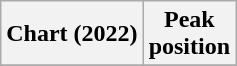<table class="wikitable plainrowheaders" style="text-align:center">
<tr>
<th scope="col">Chart (2022)</th>
<th scope="col">Peak<br>position</th>
</tr>
<tr>
</tr>
</table>
